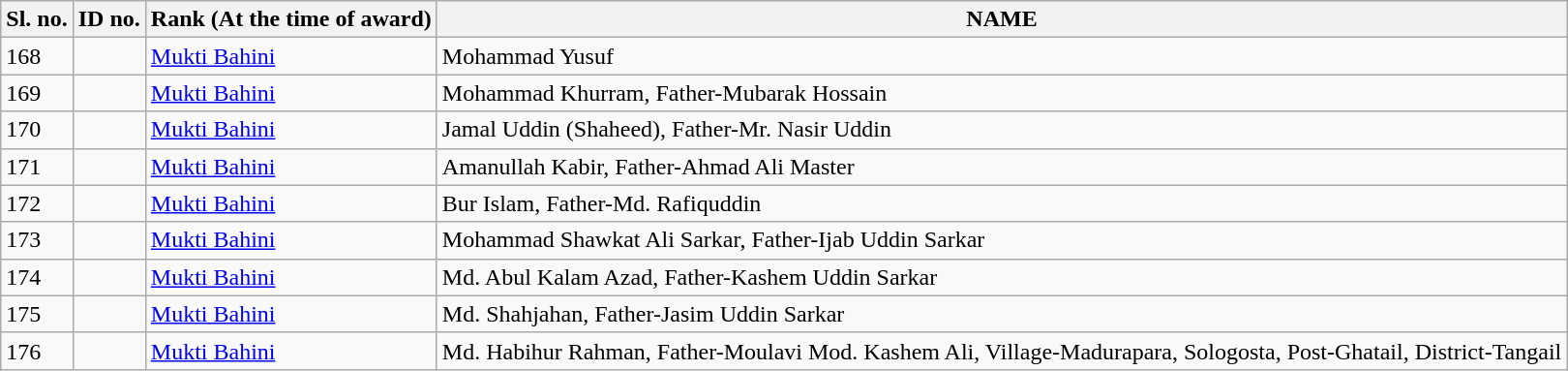<table class ="wikitable">
<tr>
<th>Sl. no.</th>
<th>ID no.</th>
<th>Rank (At the time of award)</th>
<th>NAME</th>
</tr>
<tr>
<td>168</td>
<td></td>
<td><a href='#'>Mukti Bahini</a></td>
<td>Mohammad Yusuf</td>
</tr>
<tr>
<td>169</td>
<td></td>
<td><a href='#'>Mukti Bahini</a></td>
<td>Mohammad Khurram, Father-Mubarak Hossain</td>
</tr>
<tr>
<td>170</td>
<td></td>
<td><a href='#'>Mukti Bahini</a></td>
<td>Jamal Uddin (Shaheed), Father-Mr. Nasir Uddin</td>
</tr>
<tr>
<td>171</td>
<td></td>
<td><a href='#'>Mukti Bahini</a></td>
<td>Amanullah Kabir, Father-Ahmad Ali Master</td>
</tr>
<tr>
<td>172</td>
<td></td>
<td><a href='#'>Mukti Bahini</a></td>
<td>Bur Islam, Father-Md. Rafiquddin</td>
</tr>
<tr>
<td>173</td>
<td></td>
<td><a href='#'>Mukti Bahini</a></td>
<td>Mohammad Shawkat Ali Sarkar, Father-Ijab Uddin Sarkar</td>
</tr>
<tr>
<td>174</td>
<td></td>
<td><a href='#'>Mukti Bahini</a></td>
<td>Md. Abul Kalam Azad, Father-Kashem Uddin Sarkar</td>
</tr>
<tr>
<td>175</td>
<td></td>
<td><a href='#'>Mukti Bahini</a></td>
<td>Md. Shahjahan, Father-Jasim Uddin Sarkar</td>
</tr>
<tr>
<td>176</td>
<td></td>
<td><a href='#'>Mukti Bahini</a></td>
<td>Md. Habihur Rahman, Father-Moulavi Mod. Kashem Ali, Village-Madurapara, Sologosta, Post-Ghatail, District-Tangail</td>
</tr>
</table>
